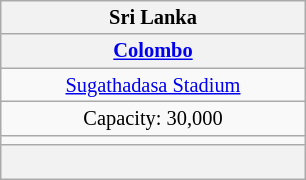<table class="wikitable" style="margin: 1em auto; font-size:85%; width:15em; text-align:center">
<tr>
<th> Sri Lanka</th>
</tr>
<tr>
<th><a href='#'>Colombo</a></th>
</tr>
<tr>
<td><a href='#'>Sugathadasa Stadium</a></td>
</tr>
<tr>
<td>Capacity: 30,000</td>
</tr>
<tr>
<td></td>
</tr>
<tr>
<th><br></th>
</tr>
</table>
